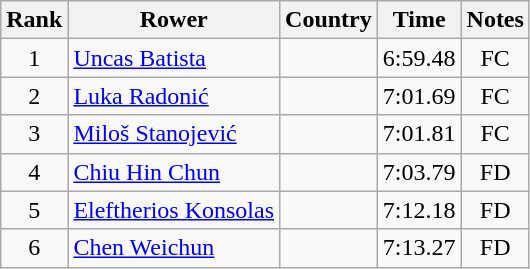<table class="wikitable" style="text-align:center">
<tr>
<th>Rank</th>
<th>Rower</th>
<th>Country</th>
<th>Time</th>
<th>Notes</th>
</tr>
<tr>
<td>1</td>
<td align="left"><a href='#'>Uncas Batista</a></td>
<td align="left"></td>
<td>6:59.48</td>
<td>FC</td>
</tr>
<tr>
<td>2</td>
<td align="left"><a href='#'>Luka Radonić</a></td>
<td align="left"></td>
<td>7:01.69</td>
<td>FC</td>
</tr>
<tr>
<td>3</td>
<td align="left"><a href='#'>Miloš Stanojević</a></td>
<td align="left"></td>
<td>7:01.81</td>
<td>FC</td>
</tr>
<tr>
<td>4</td>
<td align="left"><a href='#'>Chiu Hin Chun</a></td>
<td align="left"></td>
<td>7:03.79</td>
<td>FD</td>
</tr>
<tr>
<td>5</td>
<td align="left"><a href='#'>Eleftherios Konsolas</a></td>
<td align="left"></td>
<td>7:12.18</td>
<td>FD</td>
</tr>
<tr>
<td>6</td>
<td align="left"><a href='#'>Chen Weichun</a></td>
<td align="left"></td>
<td>7:13.27</td>
<td>FD</td>
</tr>
</table>
